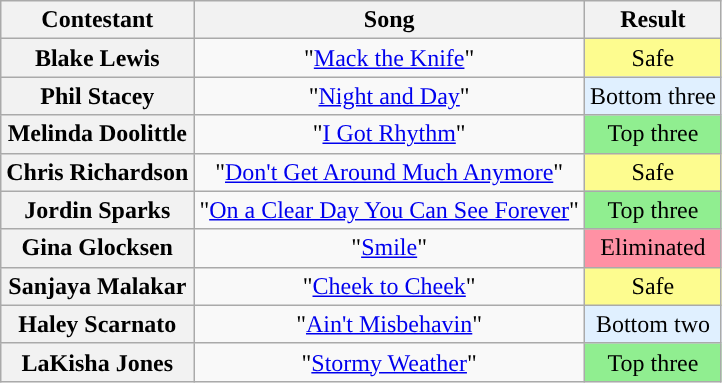<table class="wikitable unsortable" style="text-align:center;">
<tr>
<th scope="col">Contestant</th>
<th scope="col">Song</th>
<th scope="col">Result</th>
</tr>
<tr>
<th scope="row">Blake Lewis</th>
<td>"<a href='#'>Mack the Knife</a>"</td>
<td style="background:#FDFC8F">Safe</td>
</tr>
<tr>
<th scope="row">Phil Stacey</th>
<td>"<a href='#'>Night and Day</a>"</td>
<td bgcolor="E0F0FF">Bottom three</td>
</tr>
<tr>
<th scope="row">Melinda Doolittle</th>
<td>"<a href='#'>I Got Rhythm</a>"</td>
<td style="background:lightgreen">Top three</td>
</tr>
<tr>
<th scope="row">Chris Richardson</th>
<td>"<a href='#'>Don't Get Around Much Anymore</a>"</td>
<td style="background:#FDFC8F">Safe</td>
</tr>
<tr>
<th scope="row">Jordin Sparks</th>
<td>"<a href='#'>On a Clear Day You Can See Forever</a>"</td>
<td style="background:lightgreen">Top three</td>
</tr>
<tr>
<th scope="row">Gina Glocksen</th>
<td>"<a href='#'>Smile</a>"</td>
<td bgcolor="FF91A4">Eliminated</td>
</tr>
<tr>
<th scope="row">Sanjaya Malakar</th>
<td>"<a href='#'>Cheek to Cheek</a>"</td>
<td style="background:#FDFC8F">Safe</td>
</tr>
<tr ″">
<th scope="row">Haley Scarnato</th>
<td>"<a href='#'>Ain't Misbehavin</a>"</td>
<td bgcolor="E0F0FF">Bottom two</td>
</tr>
<tr>
<th scope="row">LaKisha Jones</th>
<td>"<a href='#'>Stormy Weather</a>"</td>
<td style="background:lightgreen">Top three</td>
</tr>
</table>
